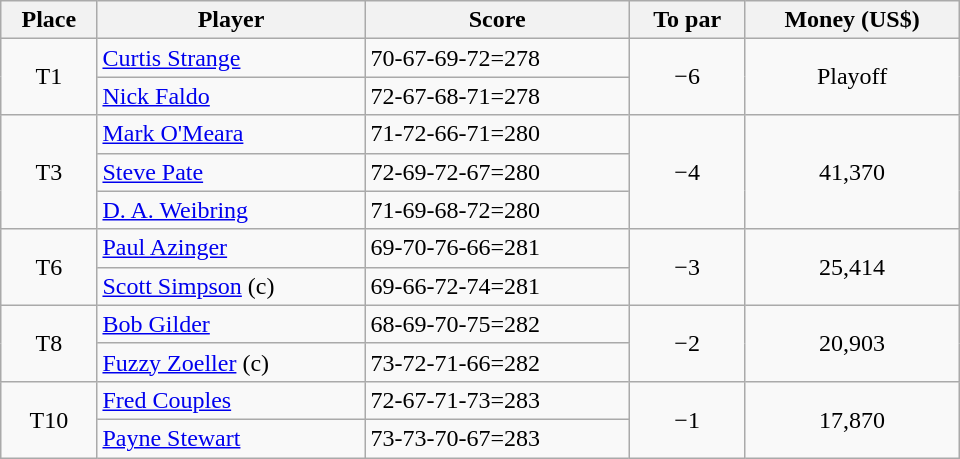<table class="wikitable" style="width:40em;margin-bottom:0;">
<tr>
<th>Place</th>
<th>Player</th>
<th>Score</th>
<th>To par</th>
<th>Money (US$)</th>
</tr>
<tr>
<td align=center rowspan=2>T1</td>
<td> <a href='#'>Curtis Strange</a></td>
<td>70-67-69-72=278</td>
<td rowspan=2 align=center>−6</td>
<td align=center rowspan=2>Playoff</td>
</tr>
<tr>
<td> <a href='#'>Nick Faldo</a></td>
<td>72-67-68-71=278</td>
</tr>
<tr>
<td rowspan=3 align=center>T3</td>
<td> <a href='#'>Mark O'Meara</a></td>
<td>71-72-66-71=280</td>
<td rowspan=3 align=center>−4</td>
<td rowspan=3 align=center>41,370</td>
</tr>
<tr>
<td> <a href='#'>Steve Pate</a></td>
<td>72-69-72-67=280</td>
</tr>
<tr>
<td> <a href='#'>D. A. Weibring</a></td>
<td>71-69-68-72=280</td>
</tr>
<tr>
<td rowspan=2 align=center>T6</td>
<td> <a href='#'>Paul Azinger</a></td>
<td>69-70-76-66=281</td>
<td rowspan=2 align=center>−3</td>
<td rowspan=2 align=center>25,414</td>
</tr>
<tr>
<td> <a href='#'>Scott Simpson</a> (c)</td>
<td>69-66-72-74=281</td>
</tr>
<tr>
<td rowspan=2 align=center>T8</td>
<td> <a href='#'>Bob Gilder</a></td>
<td>68-69-70-75=282</td>
<td rowspan=2 align=center>−2</td>
<td rowspan=2 align=center>20,903</td>
</tr>
<tr>
<td> <a href='#'>Fuzzy Zoeller</a> (c)</td>
<td>73-72-71-66=282</td>
</tr>
<tr>
<td rowspan=2 align=center>T10</td>
<td> <a href='#'>Fred Couples</a></td>
<td>72-67-71-73=283</td>
<td rowspan=2 align=center>−1</td>
<td rowspan=2 align=center>17,870</td>
</tr>
<tr>
<td> <a href='#'>Payne Stewart</a></td>
<td>73-73-70-67=283</td>
</tr>
</table>
